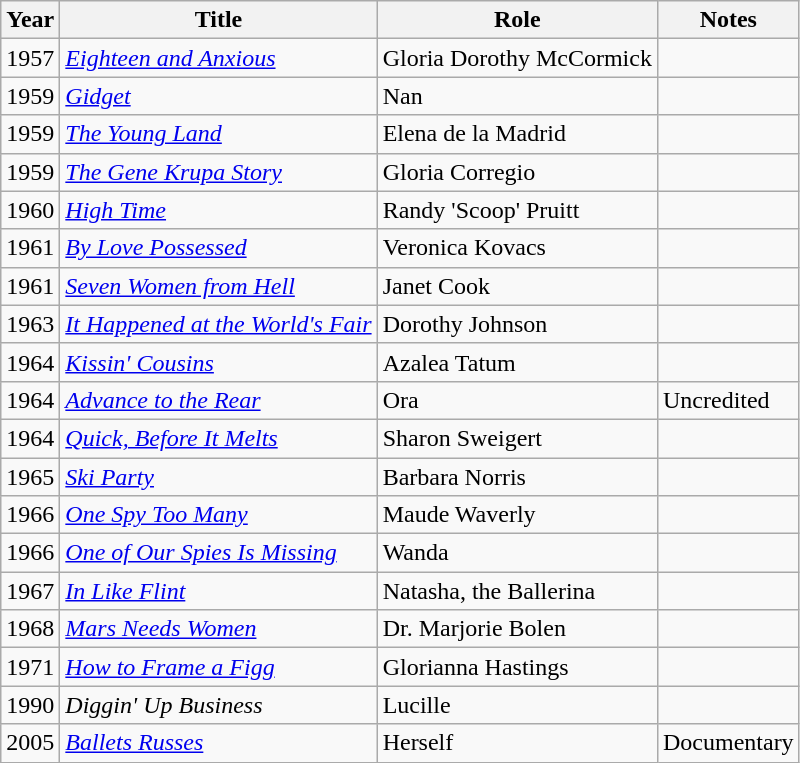<table class="wikitable sortable">
<tr>
<th>Year</th>
<th>Title</th>
<th>Role</th>
<th class="unsortable">Notes</th>
</tr>
<tr>
<td>1957</td>
<td><em><a href='#'>Eighteen and Anxious</a></em></td>
<td>Gloria Dorothy McCormick</td>
<td></td>
</tr>
<tr>
<td>1959</td>
<td><em><a href='#'>Gidget</a></em></td>
<td>Nan</td>
<td></td>
</tr>
<tr>
<td>1959</td>
<td><em><a href='#'>The Young Land</a></em></td>
<td>Elena de la Madrid</td>
<td></td>
</tr>
<tr>
<td>1959</td>
<td><em><a href='#'>The Gene Krupa Story</a></em></td>
<td>Gloria Corregio</td>
<td></td>
</tr>
<tr>
<td>1960</td>
<td><em><a href='#'>High Time</a></em></td>
<td>Randy 'Scoop' Pruitt</td>
<td></td>
</tr>
<tr>
<td>1961</td>
<td><em><a href='#'>By Love Possessed</a></em></td>
<td>Veronica Kovacs</td>
<td></td>
</tr>
<tr>
<td>1961</td>
<td><em><a href='#'>Seven Women from Hell</a></em></td>
<td>Janet Cook</td>
<td></td>
</tr>
<tr>
<td>1963</td>
<td><em><a href='#'>It Happened at the World's Fair</a></em></td>
<td>Dorothy Johnson</td>
<td></td>
</tr>
<tr>
<td>1964</td>
<td><em><a href='#'>Kissin' Cousins</a></em></td>
<td>Azalea Tatum</td>
<td></td>
</tr>
<tr>
<td>1964</td>
<td><em><a href='#'>Advance to the Rear</a></em></td>
<td>Ora</td>
<td>Uncredited</td>
</tr>
<tr>
<td>1964</td>
<td><em><a href='#'>Quick, Before It Melts</a></em></td>
<td>Sharon Sweigert</td>
<td></td>
</tr>
<tr>
<td>1965</td>
<td><em><a href='#'>Ski Party</a></em></td>
<td>Barbara Norris</td>
<td></td>
</tr>
<tr>
<td>1966</td>
<td><em><a href='#'>One Spy Too Many</a></em></td>
<td>Maude Waverly</td>
<td></td>
</tr>
<tr>
<td>1966</td>
<td><em><a href='#'>One of Our Spies Is Missing</a></em></td>
<td>Wanda</td>
<td></td>
</tr>
<tr>
<td>1967</td>
<td><em><a href='#'>In Like Flint</a></em></td>
<td>Natasha, the Ballerina</td>
<td></td>
</tr>
<tr>
<td>1968</td>
<td><em><a href='#'>Mars Needs Women</a></em></td>
<td>Dr. Marjorie Bolen</td>
<td></td>
</tr>
<tr>
<td>1971</td>
<td><em><a href='#'>How to Frame a Figg</a></em></td>
<td>Glorianna Hastings</td>
<td></td>
</tr>
<tr>
<td>1990</td>
<td><em>Diggin' Up Business</em></td>
<td>Lucille</td>
<td></td>
</tr>
<tr>
<td>2005</td>
<td><em><a href='#'>Ballets Russes</a></em></td>
<td>Herself</td>
<td>Documentary</td>
</tr>
</table>
